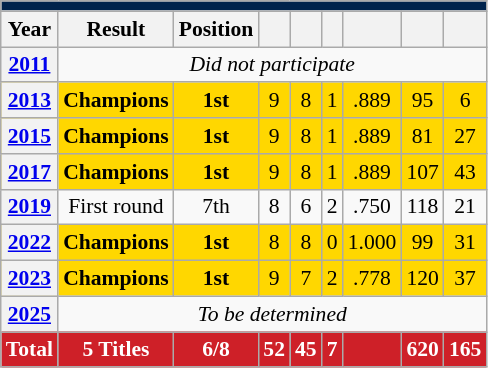<table class="wikitable" style="font-size:90%; text-align:center;">
<tr>
<th style="background:#00234C;" colspan="10"><a href='#'></a></th>
</tr>
<tr>
<th scope="col">Year</th>
<th scope="col">Result</th>
<th scope="col">Position</th>
<th scope="col"></th>
<th scope="col"></th>
<th scope="col"></th>
<th scope="col"></th>
<th scope="col"></th>
<th scope="col"></th>
</tr>
<tr>
<th> <a href='#'>2011</a></th>
<td colspan="8"><em>Did not participate</em></td>
</tr>
<tr style="background:gold;">
<th> <a href='#'>2013</a></th>
<td><strong>Champions</strong></td>
<td><strong>1st</strong></td>
<td>9</td>
<td>8</td>
<td>1</td>
<td>.889</td>
<td>95</td>
<td>6</td>
</tr>
<tr style="background:gold;">
<th> <a href='#'>2015</a></th>
<td><strong>Champions</strong></td>
<td><strong>1st</strong></td>
<td>9</td>
<td>8</td>
<td>1</td>
<td>.889</td>
<td>81</td>
<td>27</td>
</tr>
<tr style="background:gold;">
<th> <a href='#'>2017</a></th>
<td><strong>Champions</strong></td>
<td><strong>1st</strong></td>
<td>9</td>
<td>8</td>
<td>1</td>
<td>.889</td>
<td>107</td>
<td>43</td>
</tr>
<tr>
<th> <a href='#'>2019</a></th>
<td>First round</td>
<td>7th</td>
<td>8</td>
<td>6</td>
<td>2</td>
<td>.750</td>
<td>118</td>
<td>21</td>
</tr>
<tr style="background:gold;">
<th> <a href='#'>2022</a></th>
<td><strong>Champions</strong></td>
<td><strong>1st</strong></td>
<td>8</td>
<td>8</td>
<td>0</td>
<td>1.000</td>
<td>99</td>
<td>31</td>
</tr>
<tr style="background:gold;">
<th> <a href='#'>2023</a></th>
<td><strong>Champions</strong></td>
<td><strong>1st</strong></td>
<td>9</td>
<td>7</td>
<td>2</td>
<td>.778</td>
<td>120</td>
<td>37</td>
</tr>
<tr>
<th> <a href='#'>2025</a></th>
<td colspan="8"><em>To be determined</em></td>
</tr>
<tr>
<th style="color:white; background:#CE2028;"><strong>Total</strong></th>
<th style="color:white; background:#CE2028;">5 Titles</th>
<th style="color:white; background:#CE2028;"><strong>6/8</strong></th>
<th style="color:white; background:#CE2028;">52</th>
<th style="color:white; background:#CE2028;">45</th>
<th style="color:white; background:#CE2028;">7</th>
<th style="color:white; background:#CE2028;"><strong></strong></th>
<th style="color:white; background:#CE2028;">620</th>
<th style="color:white; background:#CE2028;">165</th>
</tr>
</table>
